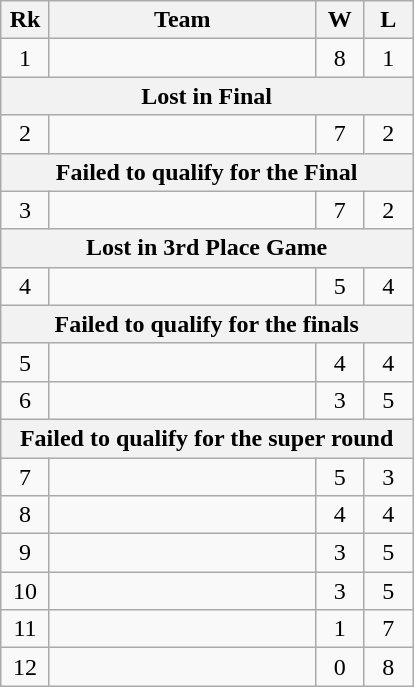<table class=wikitable style=text-align:center>
<tr>
<th width=25>Rk</th>
<th width=170>Team</th>
<th width=25>W</th>
<th width=25>L</th>
</tr>
<tr>
<td>1</td>
<td align=left></td>
<td>8</td>
<td>1</td>
</tr>
<tr>
<th colspan="6">Lost in Final</th>
</tr>
<tr>
<td>2</td>
<td align=left></td>
<td>7</td>
<td>2</td>
</tr>
<tr>
<th colspan="6">Failed to qualify for the Final</th>
</tr>
<tr>
<td>3</td>
<td align=left></td>
<td>7</td>
<td>2</td>
</tr>
<tr>
<th colspan="6">Lost in 3rd Place Game</th>
</tr>
<tr>
<td>4</td>
<td align=left></td>
<td>5</td>
<td>4</td>
</tr>
<tr>
<th colspan="6">Failed to qualify for the finals</th>
</tr>
<tr>
<td>5</td>
<td align=left></td>
<td>4</td>
<td>4</td>
</tr>
<tr>
<td>6</td>
<td align=left></td>
<td>3</td>
<td>5</td>
</tr>
<tr>
<th colspan="6">Failed to qualify for the super round</th>
</tr>
<tr>
<td>7</td>
<td align=left></td>
<td>5</td>
<td>3</td>
</tr>
<tr>
<td>8</td>
<td align=left></td>
<td>4</td>
<td>4</td>
</tr>
<tr>
<td>9</td>
<td align=left></td>
<td>3</td>
<td>5</td>
</tr>
<tr>
<td>10</td>
<td align=left></td>
<td>3</td>
<td>5</td>
</tr>
<tr>
<td>11</td>
<td align=left></td>
<td>1</td>
<td>7</td>
</tr>
<tr>
<td>12</td>
<td align=left></td>
<td>0</td>
<td>8</td>
</tr>
</table>
